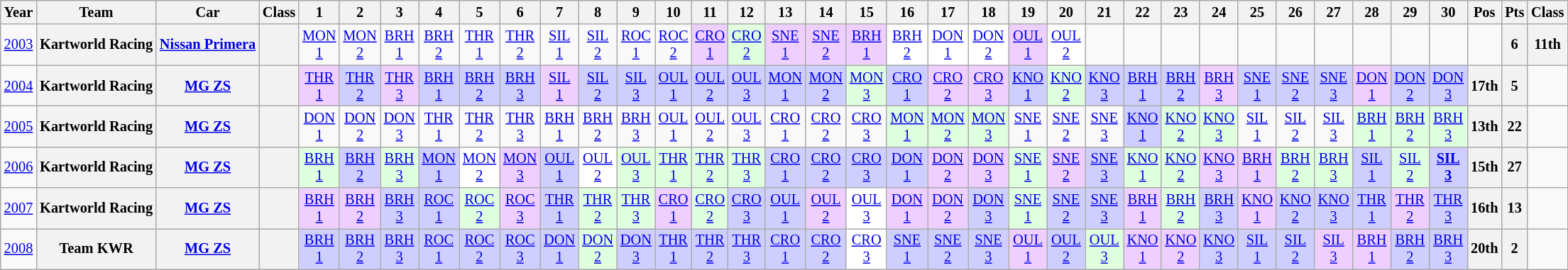<table class="wikitable" style="text-align:center; font-size:85%">
<tr>
<th>Year</th>
<th>Team</th>
<th>Car</th>
<th>Class</th>
<th>1</th>
<th>2</th>
<th>3</th>
<th>4</th>
<th>5</th>
<th>6</th>
<th>7</th>
<th>8</th>
<th>9</th>
<th>10</th>
<th>11</th>
<th>12</th>
<th>13</th>
<th>14</th>
<th>15</th>
<th>16</th>
<th>17</th>
<th>18</th>
<th>19</th>
<th>20</th>
<th>21</th>
<th>22</th>
<th>23</th>
<th>24</th>
<th>25</th>
<th>26</th>
<th>27</th>
<th>28</th>
<th>29</th>
<th>30</th>
<th>Pos</th>
<th>Pts</th>
<th>Class</th>
</tr>
<tr>
<td><a href='#'>2003</a></td>
<th nowrap>Kartworld Racing</th>
<th nowrap><a href='#'>Nissan Primera</a></th>
<th><span></span></th>
<td><a href='#'>MON<br>1</a><br></td>
<td><a href='#'>MON<br>2</a><br></td>
<td><a href='#'>BRH<br>1</a><br></td>
<td><a href='#'>BRH<br>2</a><br></td>
<td><a href='#'>THR<br>1</a><br></td>
<td><a href='#'>THR<br>2</a><br></td>
<td><a href='#'>SIL<br>1</a><br></td>
<td><a href='#'>SIL<br>2</a><br></td>
<td><a href='#'>ROC<br>1</a><br></td>
<td><a href='#'>ROC<br>2</a><br></td>
<td style="background:#EFCFFF;"><a href='#'>CRO<br>1</a><br></td>
<td style="background:#DFFFDF;"><a href='#'>CRO<br>2</a><br></td>
<td style="background:#EFCFFF;"><a href='#'>SNE<br>1</a><br></td>
<td style="background:#EFCFFF;"><a href='#'>SNE<br>2</a><br></td>
<td style="background:#EFCFFF;"><a href='#'>BRH<br>1</a><br></td>
<td style="background:#FFFFFF;"><a href='#'>BRH<br>2</a><br></td>
<td style="background:#FFFFFF;"><a href='#'>DON<br>1</a><br></td>
<td style="background:#FFFFFF;"><a href='#'>DON<br>2</a><br></td>
<td style="background:#EFCFFF;"><a href='#'>OUL<br>1</a><br></td>
<td style="background:#FFFFFF;"><a href='#'>OUL<br>2</a><br></td>
<td></td>
<td></td>
<td></td>
<td></td>
<td></td>
<td></td>
<td></td>
<td></td>
<td></td>
<td></td>
<td></td>
<th>6</th>
<th>11th</th>
</tr>
<tr>
<td><a href='#'>2004</a></td>
<th nowrap>Kartworld Racing</th>
<th nowrap><a href='#'>MG ZS</a></th>
<th></th>
<td style="background:#EFCFFF;"><a href='#'>THR<br>1</a><br></td>
<td style="background:#CFCFFF;"><a href='#'>THR<br>2</a><br></td>
<td style="background:#EFCFFF;"><a href='#'>THR<br>3</a><br></td>
<td style="background:#CFCFFF;"><a href='#'>BRH<br>1</a><br></td>
<td style="background:#CFCFFF;"><a href='#'>BRH<br>2</a><br></td>
<td style="background:#CFCFFF;"><a href='#'>BRH<br>3</a><br></td>
<td style="background:#EFCFFF;"><a href='#'>SIL<br>1</a><br></td>
<td style="background:#CFCFFF;"><a href='#'>SIL<br>2</a><br></td>
<td style="background:#CFCFFF;"><a href='#'>SIL<br>3</a><br></td>
<td style="background:#CFCFFF;"><a href='#'>OUL<br>1</a><br></td>
<td style="background:#CFCFFF;"><a href='#'>OUL<br>2</a><br></td>
<td style="background:#CFCFFF;"><a href='#'>OUL<br>3</a><br></td>
<td style="background:#CFCFFF;"><a href='#'>MON<br>1</a><br></td>
<td style="background:#CFCFFF;"><a href='#'>MON<br>2</a><br></td>
<td style="background:#DFFFDF;"><a href='#'>MON<br>3</a><br></td>
<td style="background:#CFCFFF;"><a href='#'>CRO<br>1</a><br></td>
<td style="background:#EFCFFF;"><a href='#'>CRO<br>2</a><br></td>
<td style="background:#EFCFFF;"><a href='#'>CRO<br>3</a><br></td>
<td style="background:#CFCFFF;"><a href='#'>KNO<br>1</a><br></td>
<td style="background:#DFFFDF;"><a href='#'>KNO<br>2</a><br></td>
<td style="background:#CFCFFF;"><a href='#'>KNO<br>3</a><br></td>
<td style="background:#CFCFFF;"><a href='#'>BRH<br>1</a><br></td>
<td style="background:#CFCFFF;"><a href='#'>BRH<br>2</a><br></td>
<td style="background:#EFCFFF;"><a href='#'>BRH<br>3</a><br></td>
<td style="background:#CFCFFF;"><a href='#'>SNE<br>1</a><br></td>
<td style="background:#CFCFFF;"><a href='#'>SNE<br>2</a><br></td>
<td style="background:#CFCFFF;"><a href='#'>SNE<br>3</a><br></td>
<td style="background:#EFCFFF;"><a href='#'>DON<br>1</a><br></td>
<td style="background:#CFCFFF;"><a href='#'>DON<br>2</a><br></td>
<td style="background:#CFCFFF;"><a href='#'>DON<br>3</a><br></td>
<th>17th</th>
<th>5</th>
<td></td>
</tr>
<tr>
<td><a href='#'>2005</a></td>
<th nowrap>Kartworld Racing</th>
<th nowrap><a href='#'>MG ZS</a></th>
<th></th>
<td><a href='#'>DON<br>1</a><br></td>
<td><a href='#'>DON<br>2</a><br></td>
<td><a href='#'>DON<br>3</a><br></td>
<td><a href='#'>THR<br>1</a><br></td>
<td><a href='#'>THR<br>2</a><br></td>
<td><a href='#'>THR<br>3</a><br></td>
<td><a href='#'>BRH<br>1</a><br></td>
<td><a href='#'>BRH<br>2</a><br></td>
<td><a href='#'>BRH<br>3</a><br></td>
<td><a href='#'>OUL<br>1</a><br></td>
<td><a href='#'>OUL<br>2</a><br></td>
<td><a href='#'>OUL<br>3</a><br></td>
<td><a href='#'>CRO<br>1</a><br></td>
<td><a href='#'>CRO<br>2</a><br></td>
<td><a href='#'>CRO<br>3</a><br></td>
<td style="background:#DFFFDF;"><a href='#'>MON<br>1</a><br></td>
<td style="background:#DFFFDF;"><a href='#'>MON<br>2</a><br></td>
<td style="background:#DFFFDF;"><a href='#'>MON<br>3</a><br></td>
<td><a href='#'>SNE<br>1</a><br></td>
<td><a href='#'>SNE<br>2</a><br></td>
<td><a href='#'>SNE<br>3</a><br></td>
<td style="background:#CFCFFF;"><a href='#'>KNO<br>1</a><br></td>
<td style="background:#DFFFDF;"><a href='#'>KNO<br>2</a><br></td>
<td style="background:#DFFFDF;"><a href='#'>KNO<br>3</a><br></td>
<td><a href='#'>SIL<br>1</a><br></td>
<td><a href='#'>SIL<br>2</a><br></td>
<td><a href='#'>SIL<br>3</a><br></td>
<td style="background:#DFFFDF;"><a href='#'>BRH<br>1</a><br></td>
<td style="background:#DFFFDF;"><a href='#'>BRH<br>2</a><br></td>
<td style="background:#DFFFDF;"><a href='#'>BRH<br>3</a><br></td>
<th>13th</th>
<th>22</th>
<td></td>
</tr>
<tr>
<td><a href='#'>2006</a></td>
<th nowrap>Kartworld Racing</th>
<th nowrap><a href='#'>MG ZS</a></th>
<th></th>
<td style="background:#DFFFDF;"><a href='#'>BRH<br>1</a><br></td>
<td style="background:#CFCFFF;"><a href='#'>BRH<br>2</a><br></td>
<td style="background:#DFFFDF;"><a href='#'>BRH<br>3</a><br></td>
<td style="background:#CFCFFF;"><a href='#'>MON<br>1</a><br></td>
<td style="background:#FFFFFF;"><a href='#'>MON<br>2</a><br></td>
<td style="background:#EFCFFF;"><a href='#'>MON<br>3</a><br></td>
<td style="background:#CFCFFF;"><a href='#'>OUL<br>1</a><br></td>
<td style="background:#FFFFFF;"><a href='#'>OUL<br>2</a><br></td>
<td style="background:#DFFFDF;"><a href='#'>OUL<br>3</a><br></td>
<td style="background:#DFFFDF;"><a href='#'>THR<br>1</a><br></td>
<td style="background:#DFFFDF;"><a href='#'>THR<br>2</a><br></td>
<td style="background:#DFFFDF;"><a href='#'>THR<br>3</a><br></td>
<td style="background:#CFCFFF;"><a href='#'>CRO<br>1</a><br></td>
<td style="background:#CFCFFF;"><a href='#'>CRO<br>2</a><br></td>
<td style="background:#CFCFFF;"><a href='#'>CRO<br>3</a><br></td>
<td style="background:#CFCFFF;"><a href='#'>DON<br>1</a><br></td>
<td style="background:#EFCFFF;"><a href='#'>DON<br>2</a><br></td>
<td style="background:#EFCFFF;"><a href='#'>DON<br>3</a><br></td>
<td style="background:#DFFFDF;"><a href='#'>SNE<br>1</a><br></td>
<td style="background:#EFCFFF;"><a href='#'>SNE<br>2</a><br></td>
<td style="background:#CFCFFF;"><a href='#'>SNE<br>3</a><br></td>
<td style="background:#DFFFDF;"><a href='#'>KNO<br>1</a><br></td>
<td style="background:#DFFFDF;"><a href='#'>KNO<br>2</a><br></td>
<td style="background:#EFCFFF;"><a href='#'>KNO<br>3</a><br></td>
<td style="background:#EFCFFF;"><a href='#'>BRH<br>1</a><br></td>
<td style="background:#DFFFDF;"><a href='#'>BRH<br>2</a><br></td>
<td style="background:#DFFFDF;"><a href='#'>BRH<br>3</a><br></td>
<td style="background:#CFCFFF;"><a href='#'>SIL<br>1</a><br></td>
<td style="background:#DFFFDF;"><a href='#'>SIL<br>2</a><br></td>
<td style="background:#CFCFFF;"><strong><a href='#'>SIL<br>3</a><br></strong></td>
<th>15th</th>
<th>27</th>
<td></td>
</tr>
<tr>
<td><a href='#'>2007</a></td>
<th nowrap>Kartworld Racing</th>
<th nowrap><a href='#'>MG ZS</a></th>
<th></th>
<td style="background:#EFCFFF;"><a href='#'>BRH<br>1</a><br></td>
<td style="background:#EFCFFF;"><a href='#'>BRH<br>2</a><br></td>
<td style="background:#CFCFFF;"><a href='#'>BRH<br>3</a><br></td>
<td style="background:#CFCFFF;"><a href='#'>ROC<br>1</a><br></td>
<td style="background:#DFFFDF;"><a href='#'>ROC<br>2</a><br></td>
<td style="background:#EFCFFF;"><a href='#'>ROC<br>3</a><br></td>
<td style="background:#CFCFFF;"><a href='#'>THR<br>1</a><br></td>
<td style="background:#DFFFDF;"><a href='#'>THR<br>2</a><br></td>
<td style="background:#DFFFDF;"><a href='#'>THR<br>3</a><br></td>
<td style="background:#EFCFFF;"><a href='#'>CRO<br>1</a><br></td>
<td style="background:#DFFFDF;"><a href='#'>CRO<br>2</a><br></td>
<td style="background:#CFCFFF;"><a href='#'>CRO<br>3</a><br></td>
<td style="background:#CFCFFF;"><a href='#'>OUL<br>1</a><br></td>
<td style="background:#EFCFFF;"><a href='#'>OUL<br>2</a><br></td>
<td style="background:#FFFFFF;"><a href='#'>OUL<br>3</a><br></td>
<td style="background:#EFCFFF;"><a href='#'>DON<br>1</a><br></td>
<td style="background:#EFCFFF;"><a href='#'>DON<br>2</a><br></td>
<td style="background:#CFCFFF;"><a href='#'>DON<br>3</a><br></td>
<td style="background:#DFFFDF;"><a href='#'>SNE<br>1</a><br></td>
<td style="background:#CFCFFF;"><a href='#'>SNE<br>2</a><br></td>
<td style="background:#CFCFFF;"><a href='#'>SNE<br>3</a><br></td>
<td style="background:#EFCFFF;"><a href='#'>BRH<br>1</a><br></td>
<td style="background:#DFFFDF;"><a href='#'>BRH<br>2</a><br></td>
<td style="background:#CFCFFF;"><a href='#'>BRH<br>3</a><br></td>
<td style="background:#EFCFFF;"><a href='#'>KNO<br>1</a><br></td>
<td style="background:#CFCFFF;"><a href='#'>KNO<br>2</a><br></td>
<td style="background:#CFCFFF;"><a href='#'>KNO<br>3</a><br></td>
<td style="background:#CFCFFF;"><a href='#'>THR<br>1</a><br></td>
<td style="background:#EFCFFF;"><a href='#'>THR<br>2</a><br></td>
<td style="background:#CFCFFF;"><a href='#'>THR<br>3</a><br></td>
<th>16th</th>
<th>13</th>
<td></td>
</tr>
<tr>
<td><a href='#'>2008</a></td>
<th nowrap>Team KWR</th>
<th nowrap><a href='#'>MG ZS</a></th>
<th></th>
<td style="background:#CFCFFF;"><a href='#'>BRH<br>1</a><br></td>
<td style="background:#CFCFFF;"><a href='#'>BRH<br>2</a><br></td>
<td style="background:#CFCFFF;"><a href='#'>BRH<br>3</a><br></td>
<td style="background:#CFCFFF;"><a href='#'>ROC<br>1</a><br></td>
<td style="background:#CFCFFF;"><a href='#'>ROC<br>2</a><br></td>
<td style="background:#CFCFFF;"><a href='#'>ROC<br>3</a><br></td>
<td style="background:#CFCFFF;"><a href='#'>DON<br>1</a><br></td>
<td style="background:#DFFFDF;"><a href='#'>DON<br>2</a><br></td>
<td style="background:#CFCFFF;"><a href='#'>DON<br>3</a><br></td>
<td style="background:#CFCFFF;"><a href='#'>THR<br>1</a><br></td>
<td style="background:#CFCFFF;"><a href='#'>THR<br>2</a><br></td>
<td style="background:#CFCFFF;"><a href='#'>THR<br>3</a><br></td>
<td style="background:#CFCFFF;"><a href='#'>CRO<br>1</a><br></td>
<td style="background:#CFCFFF;"><a href='#'>CRO<br>2</a><br></td>
<td style="background:#FFFFFF;"><a href='#'>CRO<br>3</a><br></td>
<td style="background:#CFCFFF;"><a href='#'>SNE<br>1</a><br></td>
<td style="background:#CFCFFF;"><a href='#'>SNE<br>2</a><br></td>
<td style="background:#CFCFFF;"><a href='#'>SNE<br>3</a><br></td>
<td style="background:#EFCFFF;"><a href='#'>OUL<br>1</a><br></td>
<td style="background:#CFCFFF;"><a href='#'>OUL<br>2</a><br></td>
<td style="background:#DFFFDF;"><a href='#'>OUL<br>3</a><br></td>
<td style="background:#EFCFFF;"><a href='#'>KNO<br>1</a><br></td>
<td style="background:#EFCFFF;"><a href='#'>KNO<br>2</a><br></td>
<td style="background:#CFCFFF;"><a href='#'>KNO<br>3</a><br></td>
<td style="background:#CFCFFF;"><a href='#'>SIL<br>1</a><br></td>
<td style="background:#CFCFFF;"><a href='#'>SIL<br>2</a><br></td>
<td style="background:#EFCFFF;"><a href='#'>SIL<br>3</a><br></td>
<td style="background:#EFCFFF;"><a href='#'>BRH<br>1</a><br></td>
<td style="background:#CFCFFF;"><a href='#'>BRH<br>2</a><br></td>
<td style="background:#CFCFFF;"><a href='#'>BRH<br>3</a><br></td>
<th>20th</th>
<th>2</th>
<td></td>
</tr>
</table>
